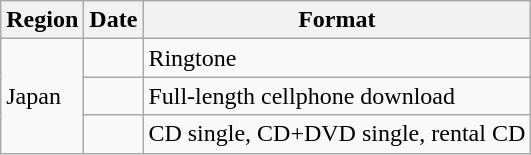<table class="wikitable">
<tr>
<th>Region</th>
<th>Date</th>
<th>Format</th>
</tr>
<tr>
<td rowspan="3">Japan</td>
<td></td>
<td>Ringtone</td>
</tr>
<tr>
<td></td>
<td>Full-length cellphone download</td>
</tr>
<tr>
<td></td>
<td>CD single, CD+DVD single, rental CD</td>
</tr>
</table>
